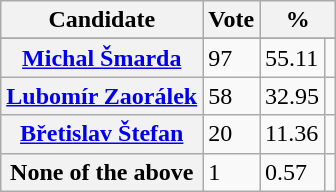<table class="wikitable">
<tr>
<th>Candidate</th>
<th>Vote</th>
<th colspan="3">%</th>
</tr>
<tr>
</tr>
<tr>
<th><a href='#'>Michal Šmarda</a></th>
<td>97</td>
<td>55.11</td>
<td></td>
</tr>
<tr>
<th><a href='#'>Lubomír Zaorálek</a></th>
<td>58</td>
<td>32.95</td>
<td></td>
</tr>
<tr>
<th><a href='#'>Břetislav Štefan</a></th>
<td>20</td>
<td>11.36</td>
<td></td>
</tr>
<tr>
<th>None of the above</th>
<td>1</td>
<td>0.57</td>
<td></td>
</tr>
</table>
